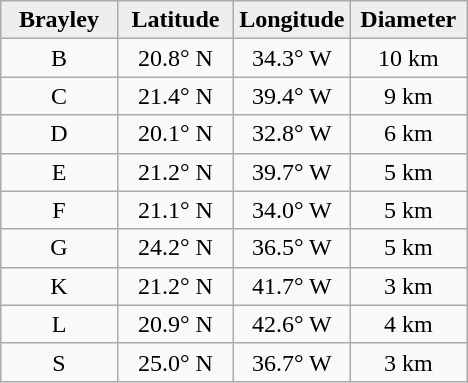<table class="wikitable">
<tr>
<th width="25%" style="background:#eeeeee;">Brayley</th>
<th width="25%" style="background:#eeeeee;">Latitude</th>
<th width="25%" style="background:#eeeeee;">Longitude</th>
<th width="25%" style="background:#eeeeee;">Diameter</th>
</tr>
<tr>
<td align="center">B</td>
<td align="center">20.8° N</td>
<td align="center">34.3° W</td>
<td align="center">10 km</td>
</tr>
<tr>
<td align="center">C</td>
<td align="center">21.4° N</td>
<td align="center">39.4° W</td>
<td align="center">9 km</td>
</tr>
<tr>
<td align="center">D</td>
<td align="center">20.1° N</td>
<td align="center">32.8° W</td>
<td align="center">6 km</td>
</tr>
<tr>
<td align="center">E</td>
<td align="center">21.2° N</td>
<td align="center">39.7° W</td>
<td align="center">5 km</td>
</tr>
<tr>
<td align="center">F</td>
<td align="center">21.1° N</td>
<td align="center">34.0° W</td>
<td align="center">5 km</td>
</tr>
<tr>
<td align="center">G</td>
<td align="center">24.2° N</td>
<td align="center">36.5° W</td>
<td align="center">5 km</td>
</tr>
<tr>
<td align="center">K</td>
<td align="center">21.2° N</td>
<td align="center">41.7° W</td>
<td align="center">3 km</td>
</tr>
<tr>
<td align="center">L</td>
<td align="center">20.9° N</td>
<td align="center">42.6° W</td>
<td align="center">4 km</td>
</tr>
<tr>
<td align="center">S</td>
<td align="center">25.0° N</td>
<td align="center">36.7° W</td>
<td align="center">3 km</td>
</tr>
</table>
